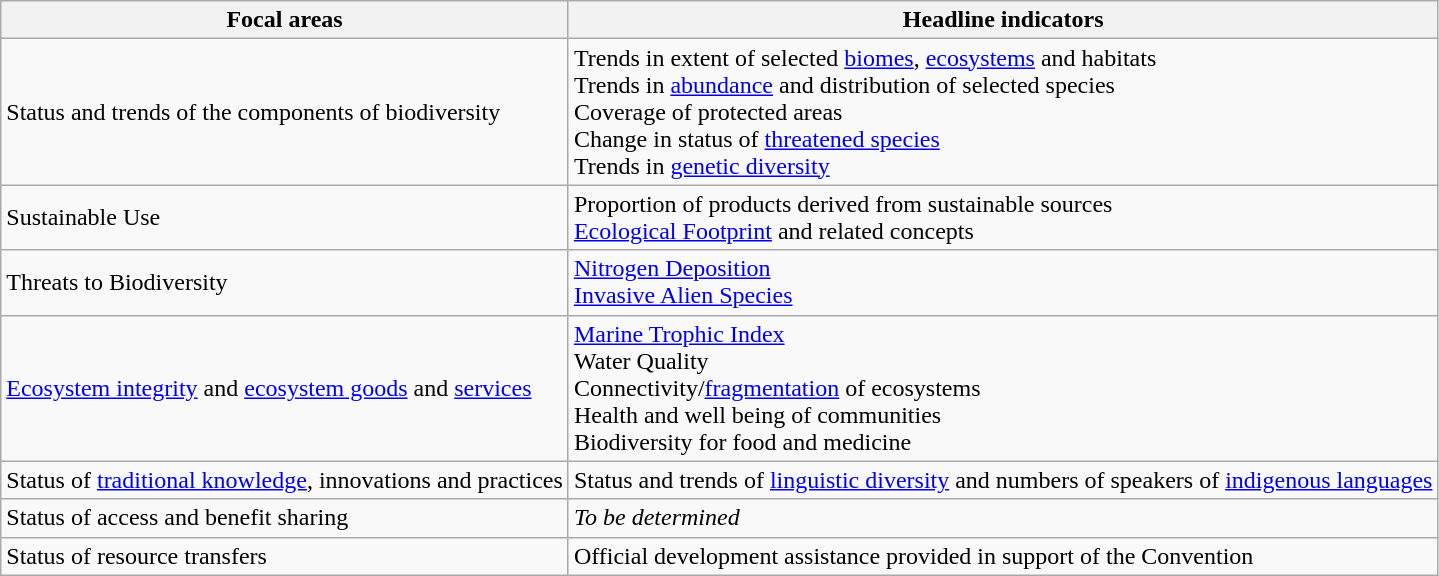<table class="wikitable" border="1">
<tr>
<th>Focal areas</th>
<th>Headline indicators</th>
</tr>
<tr>
<td>Status and trends of the components of biodiversity</td>
<td>Trends in extent of selected <a href='#'>biomes</a>, <a href='#'>ecosystems</a> and habitats<br>Trends in <a href='#'>abundance</a> and distribution of selected species<br>Coverage of protected areas<br>Change in status of <a href='#'>threatened species</a><br>Trends in <a href='#'>genetic diversity</a></td>
</tr>
<tr>
<td>Sustainable Use</td>
<td>Proportion of products derived from sustainable sources<br><a href='#'>Ecological Footprint</a> and related concepts</td>
</tr>
<tr>
<td>Threats to Biodiversity</td>
<td><a href='#'>Nitrogen Deposition</a><br><a href='#'>Invasive Alien Species</a></td>
</tr>
<tr>
<td><a href='#'>Ecosystem integrity</a> and <a href='#'>ecosystem goods</a> and <a href='#'>services</a></td>
<td><a href='#'>Marine Trophic Index</a><br>Water Quality<br>Connectivity/<a href='#'>fragmentation</a> of ecosystems<br>Health and well being of communities<br>Biodiversity for food and medicine</td>
</tr>
<tr>
<td>Status of <a href='#'>traditional knowledge</a>, innovations and practices</td>
<td>Status and trends of <a href='#'>linguistic diversity</a> and numbers of speakers of <a href='#'>indigenous languages</a></td>
</tr>
<tr>
<td>Status of access and benefit sharing</td>
<td><em>To be determined</em></td>
</tr>
<tr>
<td>Status of resource transfers</td>
<td>Official development assistance provided in support of the Convention</td>
</tr>
</table>
